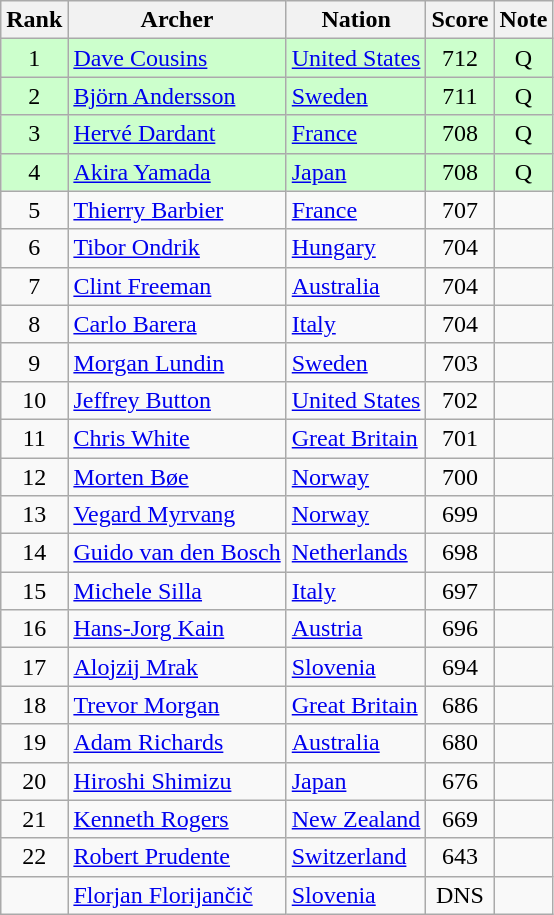<table class="wikitable sortable" style="text-align:center">
<tr>
<th>Rank</th>
<th>Archer</th>
<th>Nation</th>
<th>Score</th>
<th>Note</th>
</tr>
<tr bgcolor=ccffcc>
<td>1</td>
<td align=left><a href='#'>Dave Cousins</a></td>
<td align=left> <a href='#'>United States</a></td>
<td>712</td>
<td>Q</td>
</tr>
<tr bgcolor=ccffcc>
<td>2</td>
<td align=left><a href='#'>Björn Andersson</a></td>
<td align=left> <a href='#'>Sweden</a></td>
<td>711</td>
<td>Q</td>
</tr>
<tr bgcolor=ccffcc>
<td>3</td>
<td align=left><a href='#'>Hervé Dardant</a></td>
<td align=left> <a href='#'>France</a></td>
<td>708</td>
<td>Q</td>
</tr>
<tr bgcolor=ccffcc>
<td>4</td>
<td align=left><a href='#'>Akira Yamada</a></td>
<td align=left> <a href='#'>Japan</a></td>
<td>708</td>
<td>Q</td>
</tr>
<tr>
<td>5</td>
<td align=left><a href='#'>Thierry Barbier</a></td>
<td align=left> <a href='#'>France</a></td>
<td>707</td>
<td></td>
</tr>
<tr>
<td>6</td>
<td align=left><a href='#'>Tibor Ondrik</a></td>
<td align=left> <a href='#'>Hungary</a></td>
<td>704</td>
<td></td>
</tr>
<tr>
<td>7</td>
<td align=left><a href='#'>Clint Freeman</a></td>
<td align=left> <a href='#'>Australia</a></td>
<td>704</td>
<td></td>
</tr>
<tr>
<td>8</td>
<td align=left><a href='#'>Carlo Barera</a></td>
<td align=left> <a href='#'>Italy</a></td>
<td>704</td>
<td></td>
</tr>
<tr>
<td>9</td>
<td align=left><a href='#'>Morgan Lundin</a></td>
<td align=left> <a href='#'>Sweden</a></td>
<td>703</td>
<td></td>
</tr>
<tr>
<td>10</td>
<td align=left><a href='#'>Jeffrey Button</a></td>
<td align=left> <a href='#'>United States</a></td>
<td>702</td>
<td></td>
</tr>
<tr>
<td>11</td>
<td align=left><a href='#'>Chris White</a></td>
<td align=left> <a href='#'>Great Britain</a></td>
<td>701</td>
<td></td>
</tr>
<tr>
<td>12</td>
<td align=left><a href='#'>Morten Bøe</a></td>
<td align=left> <a href='#'>Norway</a></td>
<td>700</td>
<td></td>
</tr>
<tr>
<td>13</td>
<td align=left><a href='#'>Vegard Myrvang</a></td>
<td align=left> <a href='#'>Norway</a></td>
<td>699</td>
<td></td>
</tr>
<tr>
<td>14</td>
<td align=left><a href='#'>Guido van den Bosch</a></td>
<td align=left> <a href='#'>Netherlands</a></td>
<td>698</td>
<td></td>
</tr>
<tr>
<td>15</td>
<td align=left><a href='#'>Michele Silla</a></td>
<td align=left> <a href='#'>Italy</a></td>
<td>697</td>
<td></td>
</tr>
<tr>
<td>16</td>
<td align=left><a href='#'>Hans-Jorg Kain</a></td>
<td align=left> <a href='#'>Austria</a></td>
<td>696</td>
<td></td>
</tr>
<tr>
<td>17</td>
<td align=left><a href='#'>Alojzij Mrak</a></td>
<td align=left> <a href='#'>Slovenia</a></td>
<td>694</td>
<td></td>
</tr>
<tr>
<td>18</td>
<td align=left><a href='#'>Trevor Morgan</a></td>
<td align=left> <a href='#'>Great Britain</a></td>
<td>686</td>
<td></td>
</tr>
<tr>
<td>19</td>
<td align=left><a href='#'>Adam Richards</a></td>
<td align=left> <a href='#'>Australia</a></td>
<td>680</td>
<td></td>
</tr>
<tr>
<td>20</td>
<td align=left><a href='#'>Hiroshi Shimizu</a></td>
<td align=left> <a href='#'>Japan</a></td>
<td>676</td>
<td></td>
</tr>
<tr>
<td>21</td>
<td align=left><a href='#'>Kenneth Rogers</a></td>
<td align=left> <a href='#'>New Zealand</a></td>
<td>669</td>
<td></td>
</tr>
<tr>
<td>22</td>
<td align=left><a href='#'>Robert Prudente</a></td>
<td align=left> <a href='#'>Switzerland</a></td>
<td>643</td>
<td></td>
</tr>
<tr>
<td></td>
<td align=left><a href='#'>Florjan Florijančič</a></td>
<td align=left> <a href='#'>Slovenia</a></td>
<td>DNS</td>
<td></td>
</tr>
</table>
